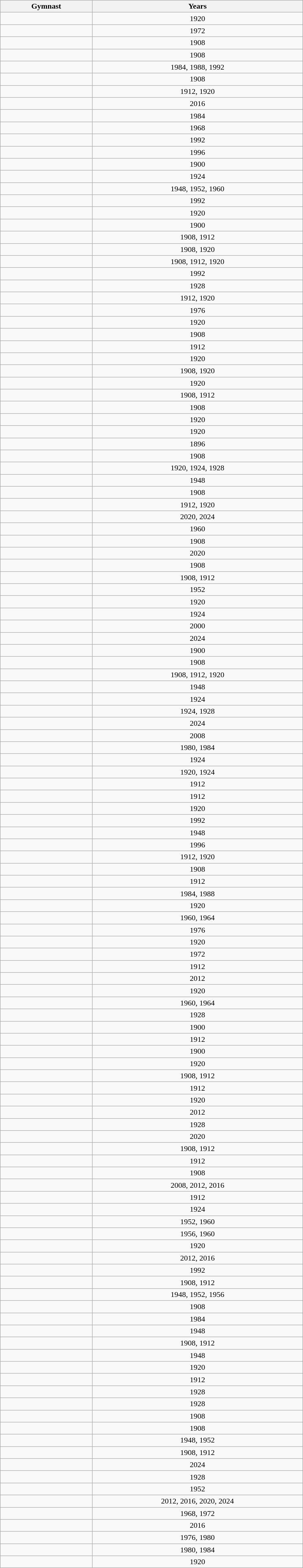<table class="wikitable sortable" width=50% style="text-align:center;">
<tr>
<th>Gymnast</th>
<th>Years</th>
</tr>
<tr>
<td></td>
<td>1920</td>
</tr>
<tr>
<td></td>
<td>1972</td>
</tr>
<tr>
<td></td>
<td>1908</td>
</tr>
<tr>
<td></td>
<td>1908</td>
</tr>
<tr>
<td></td>
<td>1984, 1988, 1992</td>
</tr>
<tr>
<td></td>
<td>1908</td>
</tr>
<tr>
<td></td>
<td>1912, 1920</td>
</tr>
<tr>
<td></td>
<td>2016</td>
</tr>
<tr>
<td></td>
<td>1984</td>
</tr>
<tr>
<td></td>
<td>1968</td>
</tr>
<tr>
<td></td>
<td>1992</td>
</tr>
<tr>
<td></td>
<td>1996</td>
</tr>
<tr>
<td></td>
<td>1900</td>
</tr>
<tr>
<td></td>
<td>1924</td>
</tr>
<tr>
<td></td>
<td>1948, 1952, 1960</td>
</tr>
<tr>
<td></td>
<td>1992</td>
</tr>
<tr>
<td></td>
<td>1920</td>
</tr>
<tr>
<td></td>
<td>1900</td>
</tr>
<tr>
<td></td>
<td>1908, 1912</td>
</tr>
<tr>
<td></td>
<td>1908, 1920</td>
</tr>
<tr>
<td></td>
<td>1908, 1912, 1920</td>
</tr>
<tr>
<td></td>
<td>1992</td>
</tr>
<tr>
<td></td>
<td>1928</td>
</tr>
<tr>
<td></td>
<td>1912, 1920</td>
</tr>
<tr>
<td></td>
<td>1976</td>
</tr>
<tr>
<td></td>
<td>1920</td>
</tr>
<tr>
<td></td>
<td>1908</td>
</tr>
<tr>
<td></td>
<td>1912</td>
</tr>
<tr>
<td></td>
<td>1920</td>
</tr>
<tr>
<td></td>
<td>1908, 1920</td>
</tr>
<tr>
<td></td>
<td>1920</td>
</tr>
<tr>
<td></td>
<td>1908, 1912</td>
</tr>
<tr>
<td></td>
<td>1908</td>
</tr>
<tr>
<td></td>
<td>1920</td>
</tr>
<tr>
<td></td>
<td>1920</td>
</tr>
<tr>
<td></td>
<td>1896</td>
</tr>
<tr>
<td></td>
<td>1908</td>
</tr>
<tr>
<td></td>
<td>1920, 1924, 1928</td>
</tr>
<tr>
<td></td>
<td>1948</td>
</tr>
<tr>
<td></td>
<td>1908</td>
</tr>
<tr>
<td></td>
<td>1912, 1920</td>
</tr>
<tr>
<td></td>
<td>2020, 2024</td>
</tr>
<tr>
<td></td>
<td>1960</td>
</tr>
<tr>
<td></td>
<td>1908</td>
</tr>
<tr>
<td></td>
<td>2020</td>
</tr>
<tr>
<td></td>
<td>1908</td>
</tr>
<tr>
<td></td>
<td>1908, 1912</td>
</tr>
<tr>
<td></td>
<td>1952</td>
</tr>
<tr>
<td></td>
<td>1920</td>
</tr>
<tr>
<td></td>
<td>1924</td>
</tr>
<tr>
<td></td>
<td>2000</td>
</tr>
<tr>
<td></td>
<td>2024</td>
</tr>
<tr>
<td></td>
<td>1900</td>
</tr>
<tr>
<td></td>
<td>1908</td>
</tr>
<tr>
<td></td>
<td>1908, 1912, 1920</td>
</tr>
<tr>
<td></td>
<td>1948</td>
</tr>
<tr>
<td></td>
<td>1924</td>
</tr>
<tr>
<td></td>
<td>1924, 1928</td>
</tr>
<tr>
<td></td>
<td>2024</td>
</tr>
<tr>
<td></td>
<td>2008</td>
</tr>
<tr>
<td></td>
<td>1980, 1984</td>
</tr>
<tr>
<td></td>
<td>1924</td>
</tr>
<tr>
<td></td>
<td>1920, 1924</td>
</tr>
<tr>
<td></td>
<td>1912</td>
</tr>
<tr>
<td></td>
<td>1912</td>
</tr>
<tr>
<td></td>
<td>1920</td>
</tr>
<tr>
<td></td>
<td>1992</td>
</tr>
<tr>
<td></td>
<td>1948</td>
</tr>
<tr>
<td></td>
<td>1996</td>
</tr>
<tr>
<td></td>
<td>1912, 1920</td>
</tr>
<tr>
<td></td>
<td>1908</td>
</tr>
<tr>
<td></td>
<td>1912</td>
</tr>
<tr>
<td></td>
<td>1984, 1988</td>
</tr>
<tr>
<td></td>
<td>1920</td>
</tr>
<tr>
<td></td>
<td>1960, 1964</td>
</tr>
<tr>
<td></td>
<td>1976</td>
</tr>
<tr>
<td></td>
<td>1920</td>
</tr>
<tr>
<td></td>
<td>1972</td>
</tr>
<tr>
<td></td>
<td>1912</td>
</tr>
<tr>
<td></td>
<td>2012</td>
</tr>
<tr>
<td></td>
<td>1920</td>
</tr>
<tr>
<td></td>
<td>1960, 1964</td>
</tr>
<tr>
<td></td>
<td>1928</td>
</tr>
<tr>
<td></td>
<td>1900</td>
</tr>
<tr>
<td></td>
<td>1912</td>
</tr>
<tr>
<td></td>
<td>1900</td>
</tr>
<tr>
<td></td>
<td>1920</td>
</tr>
<tr>
<td></td>
<td>1908, 1912</td>
</tr>
<tr>
<td></td>
<td>1912</td>
</tr>
<tr>
<td></td>
<td>1920</td>
</tr>
<tr>
<td></td>
<td>2012</td>
</tr>
<tr>
<td></td>
<td>1928</td>
</tr>
<tr>
<td></td>
<td>2020</td>
</tr>
<tr>
<td></td>
<td>1908, 1912</td>
</tr>
<tr>
<td></td>
<td>1912</td>
</tr>
<tr>
<td></td>
<td>1908</td>
</tr>
<tr>
<td></td>
<td>2008, 2012, 2016</td>
</tr>
<tr>
<td></td>
<td>1912</td>
</tr>
<tr>
<td></td>
<td>1924</td>
</tr>
<tr>
<td></td>
<td>1952, 1960</td>
</tr>
<tr>
<td></td>
<td>1956, 1960</td>
</tr>
<tr>
<td></td>
<td>1920</td>
</tr>
<tr>
<td></td>
<td>2012, 2016</td>
</tr>
<tr>
<td></td>
<td>1992</td>
</tr>
<tr>
<td></td>
<td>1908, 1912</td>
</tr>
<tr>
<td></td>
<td>1948, 1952, 1956</td>
</tr>
<tr>
<td></td>
<td>1908</td>
</tr>
<tr>
<td></td>
<td>1984</td>
</tr>
<tr>
<td></td>
<td>1948</td>
</tr>
<tr>
<td></td>
<td>1908, 1912</td>
</tr>
<tr>
<td></td>
<td>1948</td>
</tr>
<tr>
<td></td>
<td>1920</td>
</tr>
<tr>
<td></td>
<td>1912</td>
</tr>
<tr>
<td></td>
<td>1928</td>
</tr>
<tr>
<td></td>
<td>1928</td>
</tr>
<tr>
<td></td>
<td>1908</td>
</tr>
<tr>
<td></td>
<td>1908</td>
</tr>
<tr>
<td></td>
<td>1948, 1952</td>
</tr>
<tr>
<td></td>
<td>1908, 1912</td>
</tr>
<tr>
<td></td>
<td>2024</td>
</tr>
<tr>
<td></td>
<td>1928</td>
</tr>
<tr>
<td></td>
<td>1952</td>
</tr>
<tr>
<td></td>
<td>2012, 2016, 2020, 2024</td>
</tr>
<tr>
<td></td>
<td>1968, 1972</td>
</tr>
<tr>
<td></td>
<td>2016</td>
</tr>
<tr>
<td></td>
<td>1976, 1980</td>
</tr>
<tr>
<td></td>
<td>1980, 1984</td>
</tr>
<tr>
<td></td>
<td>1920</td>
</tr>
</table>
